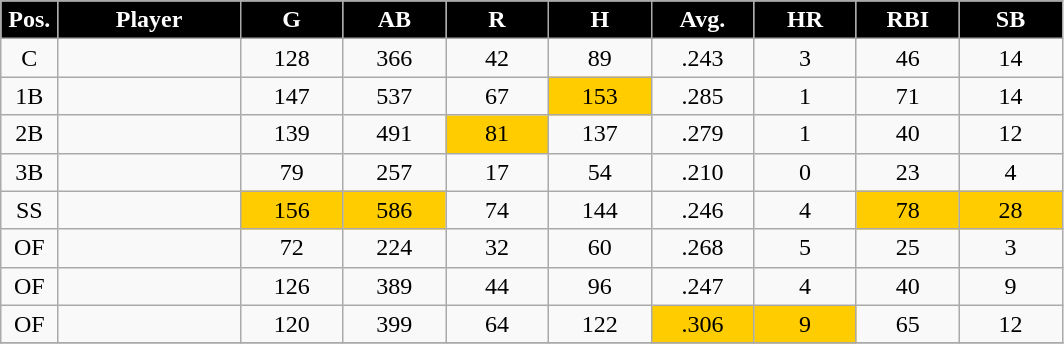<table class="wikitable sortable">
<tr>
<th style="background:black;color:white;" width="5%">Pos.</th>
<th style="background:black;color:white;" width="16%">Player</th>
<th style="background:black;color:white;" width="9%">G</th>
<th style="background:black;color:white;" width="9%">AB</th>
<th style="background:black;color:white;" width="9%">R</th>
<th style="background:black;color:white;" width="9%">H</th>
<th style="background:black;color:white;" width="9%">Avg.</th>
<th style="background:black;color:white;" width="9%">HR</th>
<th style="background:black;color:white;" width="9%">RBI</th>
<th style="background:black;color:white;" width="9%">SB</th>
</tr>
<tr align="center">
<td>C</td>
<td></td>
<td>128</td>
<td>366</td>
<td>42</td>
<td>89</td>
<td>.243</td>
<td>3</td>
<td>46</td>
<td>14</td>
</tr>
<tr align="center">
<td>1B</td>
<td></td>
<td>147</td>
<td>537</td>
<td>67</td>
<td bgcolor="#FFCC00">153</td>
<td>.285</td>
<td>1</td>
<td>71</td>
<td>14</td>
</tr>
<tr align="center">
<td>2B</td>
<td></td>
<td>139</td>
<td>491</td>
<td bgcolor="#FFCC00">81</td>
<td>137</td>
<td>.279</td>
<td>1</td>
<td>40</td>
<td>12</td>
</tr>
<tr align="center">
<td>3B</td>
<td></td>
<td>79</td>
<td>257</td>
<td>17</td>
<td>54</td>
<td>.210</td>
<td>0</td>
<td>23</td>
<td>4</td>
</tr>
<tr align="center">
<td>SS</td>
<td></td>
<td bgcolor="#FFCC00">156</td>
<td bgcolor="#FFCC00">586</td>
<td>74</td>
<td>144</td>
<td>.246</td>
<td>4</td>
<td bgcolor="#FFCC00">78</td>
<td bgcolor="#FFCC00">28</td>
</tr>
<tr align="center">
<td>OF</td>
<td></td>
<td>72</td>
<td>224</td>
<td>32</td>
<td>60</td>
<td>.268</td>
<td>5</td>
<td>25</td>
<td>3</td>
</tr>
<tr align="center">
<td>OF</td>
<td></td>
<td>126</td>
<td>389</td>
<td>44</td>
<td>96</td>
<td>.247</td>
<td>4</td>
<td>40</td>
<td>9</td>
</tr>
<tr align="center">
<td>OF</td>
<td></td>
<td>120</td>
<td>399</td>
<td>64</td>
<td>122</td>
<td bgcolor="#FFCC00">.306</td>
<td bgcolor="#FFCC00">9</td>
<td>65</td>
<td>12</td>
</tr>
<tr align="center">
</tr>
</table>
